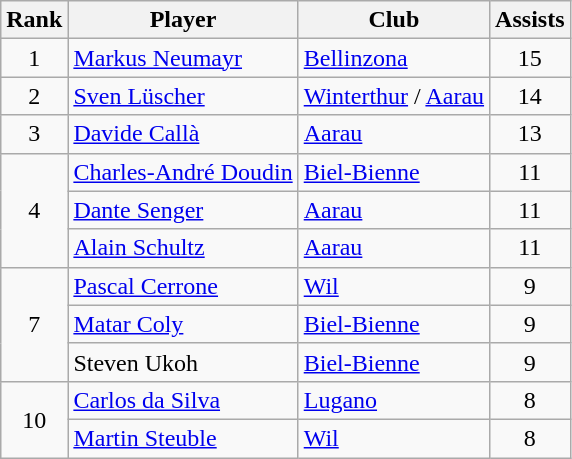<table class="wikitable" style="text-align:center">
<tr>
<th>Rank</th>
<th>Player</th>
<th>Club</th>
<th>Assists</th>
</tr>
<tr>
<td>1</td>
<td align="left"> <a href='#'>Markus Neumayr</a></td>
<td align="left"><a href='#'>Bellinzona</a></td>
<td>15</td>
</tr>
<tr>
<td>2</td>
<td align="left"> <a href='#'>Sven Lüscher</a></td>
<td align="left"><a href='#'>Winterthur</a> / <a href='#'>Aarau</a></td>
<td>14</td>
</tr>
<tr>
<td>3</td>
<td align="left"> <a href='#'>Davide Callà</a></td>
<td align="left"><a href='#'>Aarau</a></td>
<td>13</td>
</tr>
<tr>
<td rowspan="3">4</td>
<td align="left"> <a href='#'>Charles-André Doudin</a></td>
<td align="left"><a href='#'>Biel-Bienne</a></td>
<td>11</td>
</tr>
<tr>
<td align="left"> <a href='#'>Dante Senger</a></td>
<td align="left"><a href='#'>Aarau</a></td>
<td>11</td>
</tr>
<tr>
<td align="left"> <a href='#'>Alain Schultz</a></td>
<td align="left"><a href='#'>Aarau</a></td>
<td>11</td>
</tr>
<tr>
<td rowspan="3">7</td>
<td align="left"> <a href='#'>Pascal Cerrone</a></td>
<td align="left"><a href='#'>Wil</a></td>
<td>9</td>
</tr>
<tr>
<td align="left"> <a href='#'>Matar Coly</a></td>
<td align="left"><a href='#'>Biel-Bienne</a></td>
<td>9</td>
</tr>
<tr>
<td align="left"> Steven Ukoh</td>
<td align="left"><a href='#'>Biel-Bienne</a></td>
<td>9</td>
</tr>
<tr>
<td rowspan="2">10</td>
<td align="left"> <a href='#'>Carlos da Silva</a></td>
<td align="left"><a href='#'>Lugano</a></td>
<td>8</td>
</tr>
<tr>
<td align="left"> <a href='#'>Martin Steuble</a></td>
<td align="left"><a href='#'>Wil</a></td>
<td>8</td>
</tr>
</table>
